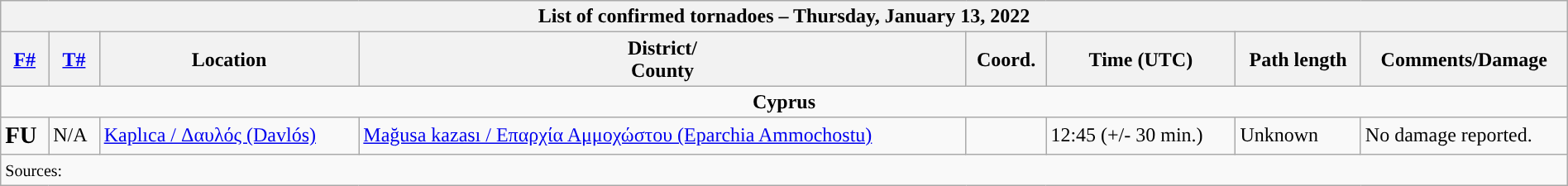<table class="wikitable collapsible" width="100%">
<tr>
<th colspan="8">List of confirmed tornadoes – Thursday, January 13, 2022</th>
</tr>
<tr>
<th><a href='#'>F#</a></th>
<th><a href='#'>T#</a></th>
<th>Location</th>
<th>District/<br>County</th>
<th>Coord.</th>
<th>Time (UTC)</th>
<th>Path length</th>
<th>Comments/Damage</th>
</tr>
<tr>
<td colspan="8" align=center><strong>Cyprus</strong></td>
</tr>
<tr>
<td><big><strong>FU</strong></big></td>
<td>N/A</td>
<td><a href='#'>Kaplıca / Δαυλός (Davlós)</a></td>
<td><a href='#'>Mağusa kazası / Επαρχία Αμμοχώστου (Eparchia Ammochostu)</a></td>
<td></td>
<td>12:45 (+/- 30 min.)</td>
<td>Unknown</td>
<td>No damage reported.</td>
</tr>
<tr>
<td colspan="8"><small>Sources:  </small></td>
</tr>
</table>
